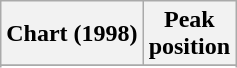<table class="wikitable sortable">
<tr>
<th align="left">Chart (1998)</th>
<th align="center">Peak<br>position</th>
</tr>
<tr>
</tr>
<tr>
</tr>
</table>
